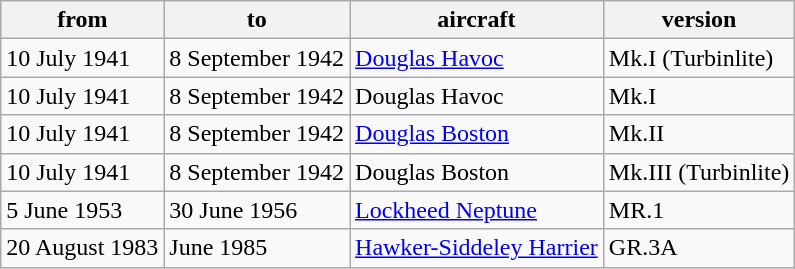<table class=wikitable>
<tr>
<th>from</th>
<th>to</th>
<th>aircraft</th>
<th>version</th>
</tr>
<tr>
<td>10 July 1941</td>
<td>8 September 1942</td>
<td><a href='#'>Douglas Havoc</a></td>
<td>Mk.I (Turbinlite)</td>
</tr>
<tr>
<td>10 July 1941</td>
<td>8 September 1942</td>
<td>Douglas Havoc</td>
<td>Mk.I</td>
</tr>
<tr>
<td>10 July 1941</td>
<td>8 September 1942</td>
<td><a href='#'>Douglas Boston</a></td>
<td>Mk.II</td>
</tr>
<tr>
<td>10 July 1941</td>
<td>8 September 1942</td>
<td>Douglas Boston</td>
<td>Mk.III (Turbinlite)</td>
</tr>
<tr>
<td>5 June 1953</td>
<td>30 June 1956</td>
<td><a href='#'>Lockheed Neptune</a></td>
<td>MR.1</td>
</tr>
<tr>
<td>20 August 1983</td>
<td>June 1985</td>
<td><a href='#'>Hawker-Siddeley Harrier</a></td>
<td>GR.3A</td>
</tr>
</table>
